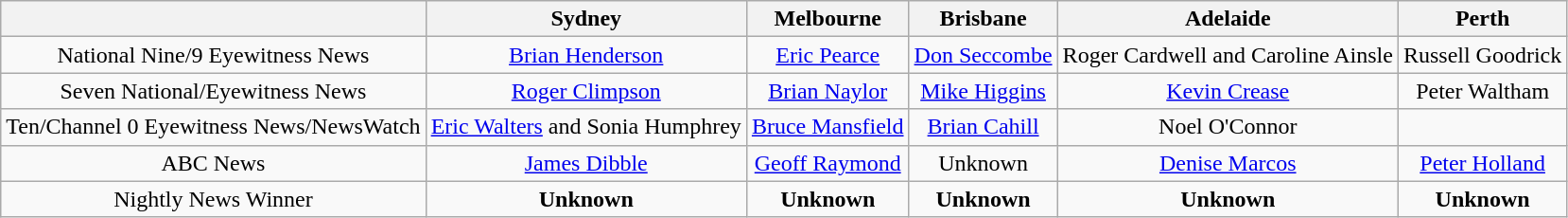<table class="wikitable">
<tr>
<th></th>
<th>Sydney</th>
<th>Melbourne</th>
<th>Brisbane</th>
<th>Adelaide</th>
<th>Perth</th>
</tr>
<tr style="text-align:center">
<td>National Nine/9 Eyewitness News</td>
<td><a href='#'>Brian Henderson</a></td>
<td><a href='#'>Eric Pearce</a></td>
<td><a href='#'>Don Seccombe</a></td>
<td>Roger Cardwell and Caroline Ainsle</td>
<td>Russell Goodrick</td>
</tr>
<tr style="text-align:center">
<td>Seven National/Eyewitness News</td>
<td><a href='#'>Roger Climpson</a></td>
<td><a href='#'>Brian Naylor</a></td>
<td><a href='#'>Mike Higgins</a></td>
<td><a href='#'>Kevin Crease</a></td>
<td>Peter Waltham</td>
</tr>
<tr style="text-align:center">
<td>Ten/Channel 0 Eyewitness News/NewsWatch</td>
<td><a href='#'>Eric Walters</a> and Sonia Humphrey</td>
<td><a href='#'>Bruce Mansfield</a></td>
<td><a href='#'>Brian Cahill</a></td>
<td>Noel O'Connor</td>
<td></td>
</tr>
<tr style="text-align:center">
<td>ABC News</td>
<td><a href='#'>James Dibble</a></td>
<td><a href='#'>Geoff Raymond</a></td>
<td>Unknown</td>
<td><a href='#'>Denise Marcos</a></td>
<td><a href='#'>Peter Holland</a></td>
</tr>
<tr style="text-align:center">
<td>Nightly News Winner</td>
<td><strong>Unknown</strong></td>
<td><strong>Unknown</strong></td>
<td><strong>Unknown</strong></td>
<td><strong>Unknown</strong></td>
<td><strong>Unknown</strong></td>
</tr>
</table>
